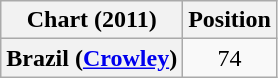<table class="wikitable plainrowheaders" style="text-align:center">
<tr>
<th scope="col">Chart (2011)</th>
<th scope="col">Position</th>
</tr>
<tr>
<th scope="row">Brazil (<a href='#'>Crowley</a>)</th>
<td style="text-align:center;">74</td>
</tr>
</table>
